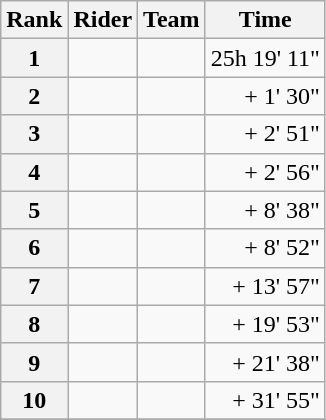<table class="wikitable" margin-bottom:0;">
<tr>
<th scope="col">Rank</th>
<th scope="col">Rider</th>
<th scope="col">Team</th>
<th scope="col">Time</th>
</tr>
<tr>
<th scope="row">1</th>
<td> </td>
<td></td>
<td align="right">25h 19' 11"</td>
</tr>
<tr>
<th scope="row">2</th>
<td></td>
<td></td>
<td align="right">+ 1' 30"</td>
</tr>
<tr>
<th scope="row">3</th>
<td></td>
<td></td>
<td align="right">+ 2' 51"</td>
</tr>
<tr>
<th scope="row">4</th>
<td></td>
<td></td>
<td align="right">+ 2' 56"</td>
</tr>
<tr>
<th scope="row">5</th>
<td></td>
<td></td>
<td align="right">+ 8' 38"</td>
</tr>
<tr>
<th scope="row">6</th>
<td></td>
<td></td>
<td align="right">+ 8' 52"</td>
</tr>
<tr>
<th scope="row">7</th>
<td></td>
<td></td>
<td align="right">+ 13' 57"</td>
</tr>
<tr>
<th scope="row">8</th>
<td></td>
<td></td>
<td align="right">+ 19' 53"</td>
</tr>
<tr>
<th scope="row">9</th>
<td></td>
<td></td>
<td align="right">+ 21' 38"</td>
</tr>
<tr>
<th scope="row">10</th>
<td></td>
<td></td>
<td align="right">+ 31' 55"</td>
</tr>
<tr>
</tr>
</table>
